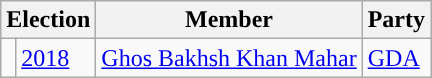<table class="wikitable">
<tr>
<th colspan="2">Election</th>
<th>Member</th>
<th>Party</th>
</tr>
<tr>
<td style="background-color: "></td>
<td><a href='#'>2018</a></td>
<td><a href='#'>Ghos Bakhsh Khan Mahar</a></td>
<td><a href='#'>GDA</a></td>
</tr>
</table>
